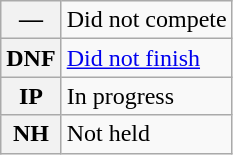<table class="wikitable">
<tr>
<th scope="row">—</th>
<td>Did not compete</td>
</tr>
<tr>
<th scope="row">DNF</th>
<td><a href='#'>Did not finish</a></td>
</tr>
<tr>
<th scope="row">IP</th>
<td>In progress</td>
</tr>
<tr>
<th scope="row">NH</th>
<td>Not held</td>
</tr>
</table>
